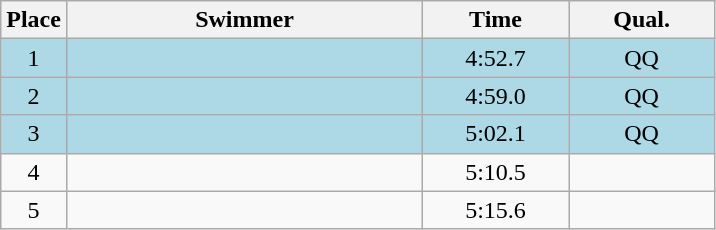<table class=wikitable style="text-align:center">
<tr>
<th>Place</th>
<th width=230>Swimmer</th>
<th width=90>Time</th>
<th width=90>Qual.</th>
</tr>
<tr bgcolor=lightblue>
<td>1</td>
<td align=left></td>
<td>4:52.7</td>
<td>QQ</td>
</tr>
<tr bgcolor=lightblue>
<td>2</td>
<td align=left></td>
<td>4:59.0</td>
<td>QQ</td>
</tr>
<tr bgcolor=lightblue>
<td>3</td>
<td align=left></td>
<td>5:02.1</td>
<td>QQ</td>
</tr>
<tr>
<td>4</td>
<td align=left></td>
<td>5:10.5</td>
<td></td>
</tr>
<tr>
<td>5</td>
<td align=left></td>
<td>5:15.6</td>
<td></td>
</tr>
</table>
